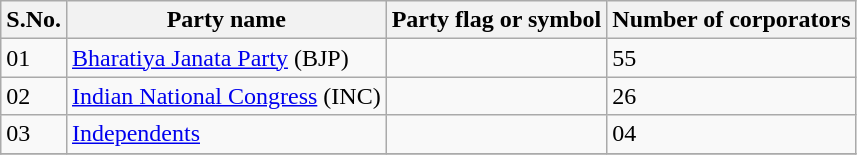<table class="sortable wikitable">
<tr>
<th>S.No.</th>
<th>Party name</th>
<th>Party flag or symbol</th>
<th>Number of corporators</th>
</tr>
<tr>
<td>01</td>
<td><a href='#'>Bharatiya Janata Party</a> (BJP)</td>
<td></td>
<td>55</td>
</tr>
<tr>
<td>02</td>
<td><a href='#'>Indian National Congress</a> (INC)</td>
<td></td>
<td>26</td>
</tr>
<tr>
<td>03</td>
<td><a href='#'>Independents</a></td>
<td></td>
<td>04</td>
</tr>
<tr>
</tr>
</table>
